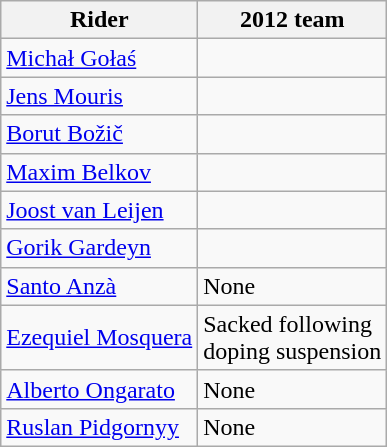<table class="wikitable">
<tr>
<th>Rider</th>
<th>2012 team</th>
</tr>
<tr>
<td><a href='#'>Michał Gołaś</a></td>
<td></td>
</tr>
<tr>
<td><a href='#'>Jens Mouris</a></td>
<td></td>
</tr>
<tr>
<td><a href='#'>Borut Božič</a></td>
<td></td>
</tr>
<tr>
<td><a href='#'>Maxim Belkov</a></td>
<td></td>
</tr>
<tr>
<td><a href='#'>Joost van Leijen</a></td>
<td></td>
</tr>
<tr>
<td><a href='#'>Gorik Gardeyn</a></td>
<td></td>
</tr>
<tr>
<td><a href='#'>Santo Anzà</a></td>
<td>None</td>
</tr>
<tr>
<td><a href='#'>Ezequiel Mosquera</a></td>
<td>Sacked following<br>doping suspension</td>
</tr>
<tr>
<td><a href='#'>Alberto Ongarato</a></td>
<td>None</td>
</tr>
<tr>
<td><a href='#'>Ruslan Pidgornyy</a></td>
<td>None</td>
</tr>
</table>
